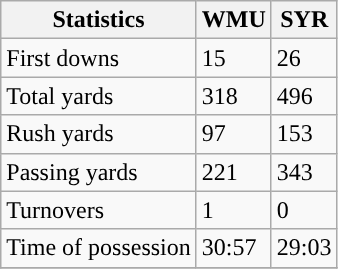<table class="wikitable" style="float: left;">
<tr>
<th>Statistics</th>
<th>WMU</th>
<th>SYR</th>
</tr>
<tr>
<td>First downs</td>
<td>15</td>
<td>26</td>
</tr>
<tr>
<td>Total yards</td>
<td>318</td>
<td>496</td>
</tr>
<tr>
<td>Rush yards</td>
<td>97</td>
<td>153</td>
</tr>
<tr>
<td>Passing yards</td>
<td>221</td>
<td>343</td>
</tr>
<tr>
<td>Turnovers</td>
<td>1</td>
<td>0</td>
</tr>
<tr>
<td>Time of possession</td>
<td>30:57</td>
<td>29:03</td>
</tr>
<tr>
</tr>
</table>
